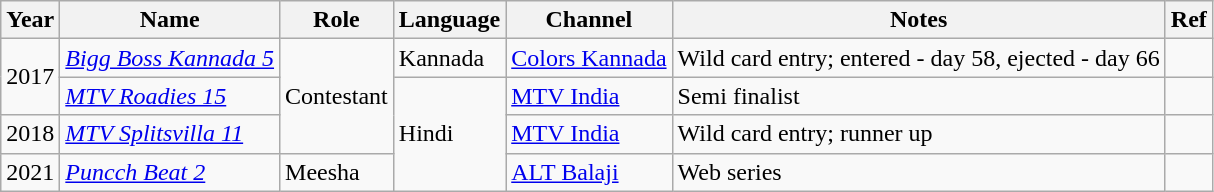<table class="wikitable">
<tr>
<th>Year</th>
<th>Name</th>
<th>Role</th>
<th>Language</th>
<th>Channel</th>
<th>Notes</th>
<th>Ref</th>
</tr>
<tr>
<td rowspan="2">2017</td>
<td><em><a href='#'>Bigg Boss Kannada 5</a></em></td>
<td rowspan="3">Contestant</td>
<td>Kannada</td>
<td><a href='#'>Colors Kannada</a></td>
<td>Wild card entry; entered - day 58, ejected - day 66</td>
<td style="text-align:center;"></td>
</tr>
<tr>
<td><em><a href='#'>MTV Roadies 15</a></em></td>
<td rowspan="3">Hindi</td>
<td><a href='#'>MTV India</a></td>
<td>Semi finalist</td>
<td style="text-align:center;"></td>
</tr>
<tr>
<td>2018</td>
<td><em><a href='#'>MTV Splitsvilla 11</a></em></td>
<td><a href='#'>MTV India</a></td>
<td>Wild card entry; runner up</td>
<td style="text-align:center;"></td>
</tr>
<tr>
<td>2021</td>
<td><a href='#'><em>Puncch Beat 2</em></a></td>
<td>Meesha</td>
<td><a href='#'>ALT Balaji</a></td>
<td>Web series</td>
<td></td>
</tr>
</table>
